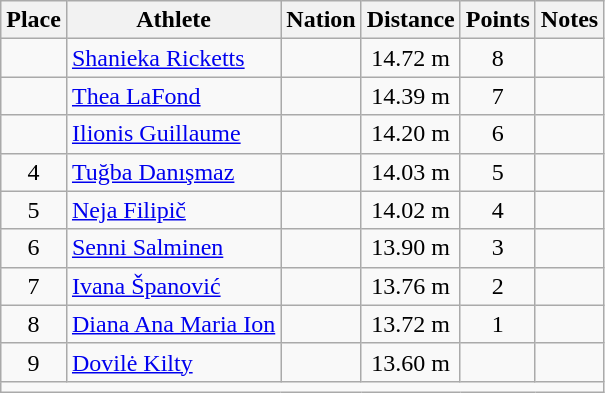<table class="wikitable mw-datatable sortable" style="text-align:center;">
<tr>
<th scope="col">Place</th>
<th scope="col">Athlete</th>
<th scope="col">Nation</th>
<th scope="col">Distance</th>
<th scope="col">Points</th>
<th scope="col">Notes</th>
</tr>
<tr>
<td></td>
<td align="left"><a href='#'>Shanieka Ricketts</a></td>
<td align="left"></td>
<td>14.72 m </td>
<td>8</td>
<td></td>
</tr>
<tr>
<td></td>
<td align="left"><a href='#'>Thea LaFond</a></td>
<td align="left"></td>
<td>14.39 m </td>
<td>7</td>
<td></td>
</tr>
<tr>
<td></td>
<td align="left"><a href='#'>Ilionis Guillaume</a></td>
<td align="left"></td>
<td>14.20 m </td>
<td>6</td>
<td></td>
</tr>
<tr>
<td>4</td>
<td align="left"><a href='#'>Tuğba Danışmaz</a></td>
<td align="left"></td>
<td>14.03 m </td>
<td>5</td>
<td></td>
</tr>
<tr>
<td>5</td>
<td align="left"><a href='#'>Neja Filipič</a></td>
<td align="left"></td>
<td>14.02 m </td>
<td>4</td>
<td></td>
</tr>
<tr>
<td>6</td>
<td align="left"><a href='#'>Senni Salminen</a></td>
<td align="left"></td>
<td>13.90 m </td>
<td>3</td>
<td></td>
</tr>
<tr>
<td>7</td>
<td align="left"><a href='#'>Ivana Španović</a></td>
<td align="left"></td>
<td>13.76 m </td>
<td>2</td>
<td></td>
</tr>
<tr>
<td>8</td>
<td align="left"><a href='#'>Diana Ana Maria Ion</a></td>
<td align="left"></td>
<td>13.72 m </td>
<td>1</td>
<td></td>
</tr>
<tr>
<td>9</td>
<td align="left"><a href='#'>Dovilė Kilty</a></td>
<td align="left"></td>
<td>13.60 m </td>
<td></td>
<td></td>
</tr>
<tr class="sortbottom">
<td colspan="6"></td>
</tr>
</table>
